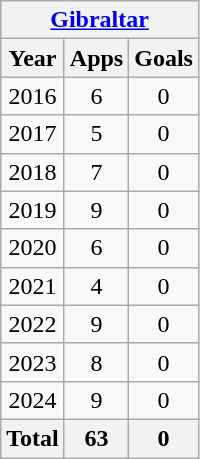<table class="wikitable" style="text-align:center">
<tr>
<th colspan=3><a href='#'>Gibraltar</a></th>
</tr>
<tr>
<th>Year</th>
<th>Apps</th>
<th>Goals</th>
</tr>
<tr>
<td>2016</td>
<td>6</td>
<td>0</td>
</tr>
<tr>
<td>2017</td>
<td>5</td>
<td>0</td>
</tr>
<tr>
<td>2018</td>
<td>7</td>
<td>0</td>
</tr>
<tr>
<td>2019</td>
<td>9</td>
<td>0</td>
</tr>
<tr>
<td>2020</td>
<td>6</td>
<td>0</td>
</tr>
<tr>
<td>2021</td>
<td>4</td>
<td>0</td>
</tr>
<tr>
<td>2022</td>
<td>9</td>
<td>0</td>
</tr>
<tr>
<td>2023</td>
<td>8</td>
<td>0</td>
</tr>
<tr>
<td>2024</td>
<td>9</td>
<td>0</td>
</tr>
<tr>
<th>Total</th>
<th>63</th>
<th>0</th>
</tr>
</table>
